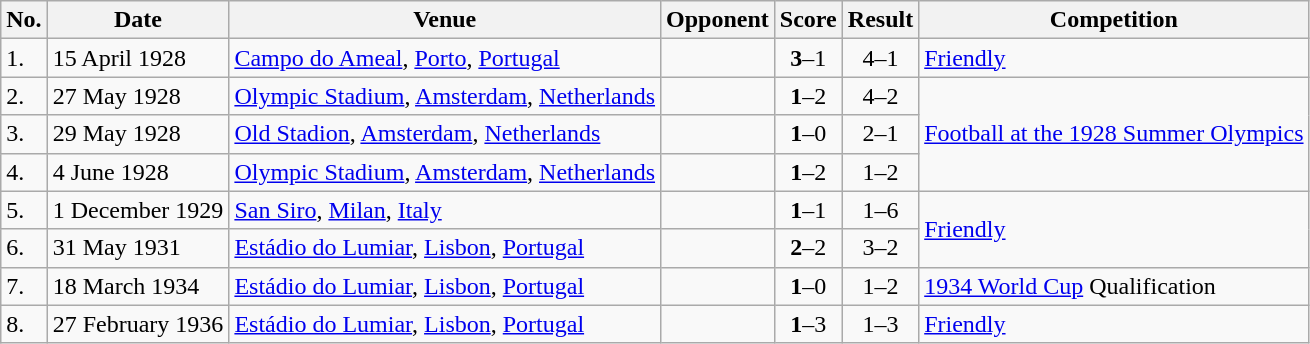<table class="wikitable">
<tr>
<th>No.</th>
<th>Date</th>
<th>Venue</th>
<th>Opponent</th>
<th>Score</th>
<th>Result</th>
<th>Competition</th>
</tr>
<tr>
<td>1.</td>
<td rowspan="1">15 April 1928</td>
<td rowspan="1"><a href='#'>Campo do Ameal</a>, <a href='#'>Porto</a>, <a href='#'>Portugal</a></td>
<td rowspan="1"></td>
<td align=center><strong>3</strong>–1</td>
<td rowspan="1" style="text-align:center">4–1</td>
<td rowspan="1"><a href='#'>Friendly</a></td>
</tr>
<tr>
<td>2.</td>
<td rowspan="1">27 May 1928</td>
<td rowspan="1"><a href='#'>Olympic Stadium</a>, <a href='#'>Amsterdam</a>, <a href='#'>Netherlands</a></td>
<td rowspan="1"></td>
<td align=center><strong>1</strong>–2</td>
<td rowspan="1" style="text-align:center">4–2</td>
<td rowspan="3"><a href='#'>Football at the 1928 Summer Olympics</a></td>
</tr>
<tr>
<td>3.</td>
<td rowspan="1">29 May 1928</td>
<td rowspan="1"><a href='#'>Old Stadion</a>, <a href='#'>Amsterdam</a>, <a href='#'>Netherlands</a></td>
<td rowspan="1"></td>
<td align=center><strong>1</strong>–0</td>
<td rowspan="1" style="text-align:center">2–1</td>
</tr>
<tr>
<td>4.</td>
<td rowspan="1">4 June 1928</td>
<td rowspan="1"><a href='#'>Olympic Stadium</a>, <a href='#'>Amsterdam</a>, <a href='#'>Netherlands</a></td>
<td rowspan="1"></td>
<td align=center><strong>1</strong>–2</td>
<td rowspan="1" style="text-align:center">1–2</td>
</tr>
<tr>
<td>5.</td>
<td rowspan="1">1 December 1929</td>
<td rowspan="1"><a href='#'>San Siro</a>, <a href='#'>Milan</a>, <a href='#'>Italy</a></td>
<td rowspan="1"></td>
<td align=center><strong>1</strong>–1</td>
<td rowspan="1" style="text-align:center">1–6</td>
<td rowspan="2"><a href='#'>Friendly</a></td>
</tr>
<tr>
<td>6.</td>
<td rowspan="1">31 May 1931</td>
<td rowspan="1"><a href='#'>Estádio do Lumiar</a>, <a href='#'>Lisbon</a>, <a href='#'>Portugal</a></td>
<td rowspan="1"></td>
<td align=center><strong>2</strong>–2</td>
<td rowspan="1" style="text-align:center">3–2</td>
</tr>
<tr>
<td>7.</td>
<td rowspan="1">18 March 1934</td>
<td rowspan="1"><a href='#'>Estádio do Lumiar</a>, <a href='#'>Lisbon</a>, <a href='#'>Portugal</a></td>
<td rowspan="1"></td>
<td align=center><strong>1</strong>–0</td>
<td rowspan="1" style="text-align:center">1–2</td>
<td rowspan="1"><a href='#'>1934 World Cup</a> Qualification</td>
</tr>
<tr>
<td>8.</td>
<td rowspan="1">27 February 1936</td>
<td rowspan="1"><a href='#'>Estádio do Lumiar</a>, <a href='#'>Lisbon</a>, <a href='#'>Portugal</a></td>
<td rowspan="1"></td>
<td align=center><strong>1</strong>–3</td>
<td rowspan="1" style="text-align:center">1–3</td>
<td rowspan="1"><a href='#'>Friendly</a></td>
</tr>
</table>
